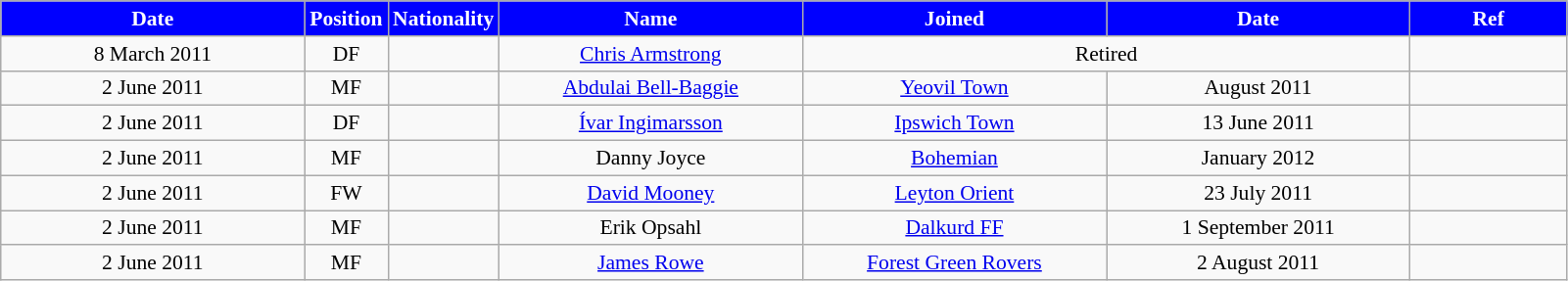<table class="wikitable"  style="text-align:center; font-size:90%; ">
<tr>
<th style="background:#00f; color:white; width:200px;">Date</th>
<th style="background:#00f; color:white; width:50px;">Position</th>
<th style="background:#00f; color:white; width:50px;">Nationality</th>
<th style="background:#00f; color:white; width:200px;">Name</th>
<th style="background:#00f; color:white; width:200px;">Joined</th>
<th style="background:#00f; color:white; width:200px;">Date</th>
<th style="background:#00f; color:white; width:100px;">Ref</th>
</tr>
<tr>
<td>8 March 2011</td>
<td>DF</td>
<td></td>
<td><a href='#'>Chris Armstrong</a></td>
<td colspan="2">Retired</td>
<td></td>
</tr>
<tr>
<td>2 June 2011</td>
<td>MF</td>
<td></td>
<td><a href='#'>Abdulai Bell-Baggie</a></td>
<td><a href='#'>Yeovil Town</a></td>
<td>August 2011</td>
<td></td>
</tr>
<tr>
<td>2 June 2011</td>
<td>DF</td>
<td></td>
<td><a href='#'>Ívar Ingimarsson</a></td>
<td><a href='#'>Ipswich Town</a></td>
<td>13 June 2011</td>
<td></td>
</tr>
<tr>
<td>2 June 2011</td>
<td>MF</td>
<td></td>
<td>Danny Joyce</td>
<td><a href='#'>Bohemian</a></td>
<td>January 2012</td>
<td></td>
</tr>
<tr>
<td>2 June 2011</td>
<td>FW</td>
<td></td>
<td><a href='#'>David Mooney</a></td>
<td><a href='#'>Leyton Orient</a></td>
<td>23 July 2011</td>
<td></td>
</tr>
<tr>
<td>2 June 2011</td>
<td>MF</td>
<td></td>
<td>Erik Opsahl</td>
<td><a href='#'>Dalkurd FF</a></td>
<td>1 September 2011</td>
<td></td>
</tr>
<tr>
<td>2 June 2011</td>
<td>MF</td>
<td></td>
<td><a href='#'>James Rowe</a></td>
<td><a href='#'>Forest Green Rovers</a></td>
<td>2 August 2011</td>
<td></td>
</tr>
</table>
